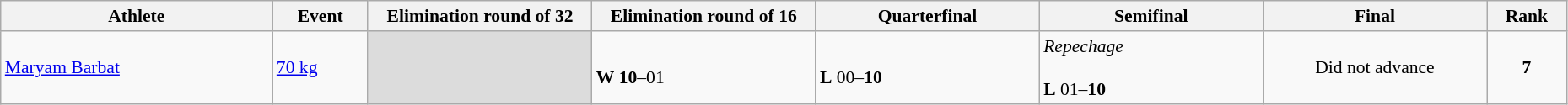<table class="wikitable" width="98%" style="text-align:left; font-size:90%">
<tr>
<th width="17%">Athlete</th>
<th width="6%">Event</th>
<th width="14%">Elimination round of 32</th>
<th width="14%">Elimination round of 16</th>
<th width="14%">Quarterfinal</th>
<th width="14%">Semifinal</th>
<th width="14%">Final</th>
<th width="5%">Rank</th>
</tr>
<tr>
<td><a href='#'>Maryam Barbat</a></td>
<td><a href='#'>70 kg</a></td>
<td bgcolor=#DCDCDC></td>
<td><br><strong>W</strong> <strong>10</strong>–01</td>
<td><br><strong>L</strong> 00–<strong>10</strong></td>
<td><em>Repechage</em><br><br><strong>L</strong> 01–<strong>10</strong></td>
<td align=center>Did not advance</td>
<td align=center><strong>7</strong></td>
</tr>
</table>
